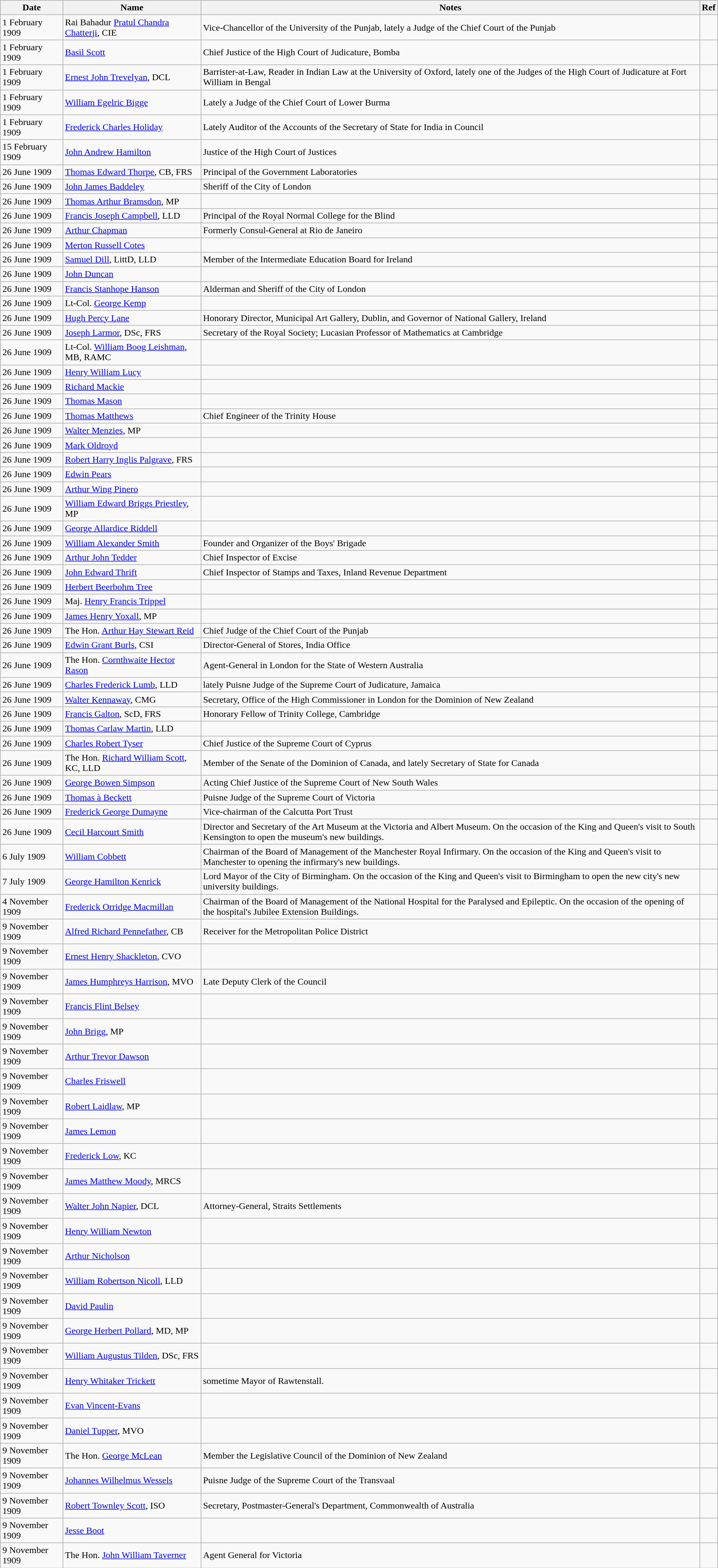<table class="wikitable">
<tr>
<th>Date</th>
<th>Name</th>
<th>Notes</th>
<th>Ref</th>
</tr>
<tr>
<td>1 February 1909</td>
<td>Rai Bahadur <a href='#'>Pratul Chandra Chatterji</a>, CIE</td>
<td>Vice-Chancellor of the University of the Punjab, lately a Judge of the Chief Court of the Punjab</td>
<td></td>
</tr>
<tr>
<td>1 February 1909</td>
<td><a href='#'>Basil Scott</a></td>
<td>Chief Justice of the High Court of Judicature, Bomba</td>
<td></td>
</tr>
<tr>
<td>1 February 1909</td>
<td><a href='#'>Ernest John Trevelyan</a>, DCL</td>
<td>Barrister-at-Law, Reader in Indian Law at the University of Oxford, lately one of the Judges of the High Court of Judicature at Fort William in Bengal</td>
<td></td>
</tr>
<tr>
<td>1 February 1909</td>
<td><a href='#'>William Egelric Bigge</a></td>
<td>Lately a Judge of the Chief Court of Lower Burma</td>
<td></td>
</tr>
<tr>
<td>1 February 1909</td>
<td><a href='#'>Frederick Charles Holiday</a></td>
<td>Lately Auditor of the Accounts of the Secretary of State for India in Council</td>
<td></td>
</tr>
<tr>
<td>15 February 1909</td>
<td><a href='#'>John Andrew Hamilton</a></td>
<td>Justice of the High Court of Justices</td>
<td></td>
</tr>
<tr>
<td>26 June 1909</td>
<td><a href='#'>Thomas Edward Thorpe</a>, CB, FRS</td>
<td>Principal of the Government Laboratories</td>
<td></td>
</tr>
<tr>
<td>26 June 1909</td>
<td><a href='#'>John James Baddeley</a></td>
<td>Sheriff of the City of London</td>
<td></td>
</tr>
<tr>
<td>26 June 1909</td>
<td><a href='#'>Thomas Arthur Bramsdon</a>, MP</td>
<td></td>
<td></td>
</tr>
<tr>
<td>26 June 1909</td>
<td><a href='#'>Francis Joseph Campbell</a>, LLD</td>
<td>Principal of the Royal Normal College for the Blind</td>
<td></td>
</tr>
<tr>
<td>26 June 1909</td>
<td><a href='#'>Arthur Chapman</a></td>
<td>Formerly Consul-General at Rio de Janeiro</td>
<td></td>
</tr>
<tr>
<td>26 June 1909</td>
<td><a href='#'>Merton Russell Cotes</a></td>
<td></td>
<td></td>
</tr>
<tr>
<td>26 June 1909</td>
<td><a href='#'>Samuel Dill</a>, LittD, LLD</td>
<td>Member of the Intermediate Education Board for Ireland</td>
<td></td>
</tr>
<tr>
<td>26 June 1909</td>
<td><a href='#'>John Duncan</a></td>
<td></td>
<td></td>
</tr>
<tr>
<td>26 June 1909</td>
<td><a href='#'>Francis Stanhope Hanson</a></td>
<td>Alderman and Sheriff of the City of London</td>
<td></td>
</tr>
<tr>
<td>26 June 1909</td>
<td>Lt-Col. <a href='#'>George Kemp</a></td>
<td></td>
<td></td>
</tr>
<tr>
<td>26 June 1909</td>
<td><a href='#'>Hugh Percy Lane</a></td>
<td>Honorary Director, Municipal Art Gallery, Dublin, and Governor of National Gallery, Ireland</td>
<td></td>
</tr>
<tr>
<td>26 June 1909</td>
<td><a href='#'>Joseph Larmor</a>, DSc, FRS</td>
<td>Secretary of the Royal Society; Lucasian Professor of Mathematics at Cambridge</td>
<td></td>
</tr>
<tr>
<td>26 June 1909</td>
<td>Lt-Col. <a href='#'>William Boog Leishman</a>, MB, RAMC</td>
<td></td>
<td></td>
</tr>
<tr>
<td>26 June 1909</td>
<td><a href='#'>Henry William Lucy</a></td>
<td></td>
<td></td>
</tr>
<tr>
<td>26 June 1909</td>
<td><a href='#'>Richard Mackie</a></td>
<td></td>
<td></td>
</tr>
<tr>
<td>26 June 1909</td>
<td><a href='#'>Thomas Mason</a></td>
<td></td>
<td></td>
</tr>
<tr>
<td>26 June 1909</td>
<td><a href='#'>Thomas Matthews</a></td>
<td>Chief Engineer of the Trinity House</td>
<td></td>
</tr>
<tr>
<td>26 June 1909</td>
<td><a href='#'>Walter Menzies</a>, MP</td>
<td></td>
<td></td>
</tr>
<tr>
<td>26 June 1909</td>
<td><a href='#'>Mark Oldroyd</a></td>
<td></td>
<td></td>
</tr>
<tr>
<td>26 June 1909</td>
<td><a href='#'>Robert Harry Inglis Palgrave</a>, FRS</td>
<td></td>
<td></td>
</tr>
<tr>
<td>26 June 1909</td>
<td><a href='#'>Edwin Pears</a></td>
<td></td>
<td></td>
</tr>
<tr>
<td>26 June 1909</td>
<td><a href='#'>Arthur Wing Pinero</a></td>
<td></td>
<td></td>
</tr>
<tr>
<td>26 June 1909</td>
<td><a href='#'>William Edward Briggs Priestley</a>, MP</td>
<td></td>
<td></td>
</tr>
<tr>
<td>26 June 1909</td>
<td><a href='#'>George Allardice Riddell</a></td>
<td></td>
<td></td>
</tr>
<tr>
<td>26 June 1909</td>
<td><a href='#'>William Alexander Smith</a></td>
<td>Founder and Organizer of the Boys' Brigade</td>
<td></td>
</tr>
<tr>
<td>26 June 1909</td>
<td><a href='#'>Arthur John Tedder</a></td>
<td>Chief Inspector of Excise</td>
<td></td>
</tr>
<tr>
<td>26 June 1909</td>
<td><a href='#'>John Edward Thrift</a></td>
<td>Chief Inspector of Stamps and Taxes, Inland Revenue Department</td>
<td></td>
</tr>
<tr>
<td>26 June 1909</td>
<td><a href='#'>Herbert Beerbohm Tree</a></td>
<td></td>
<td></td>
</tr>
<tr>
<td>26 June 1909</td>
<td>Maj. <a href='#'>Henry Francis Trippel</a></td>
<td></td>
<td></td>
</tr>
<tr>
<td>26 June 1909</td>
<td><a href='#'>James Henry Yoxall</a>, MP</td>
<td></td>
<td></td>
</tr>
<tr>
<td>26 June 1909</td>
<td>The Hon. <a href='#'>Arthur Hay Stewart Reid</a></td>
<td>Chief Judge of the Chief Court of the Punjab</td>
<td></td>
</tr>
<tr>
<td>26 June 1909</td>
<td><a href='#'>Edwin Grant Burls</a>, CSI</td>
<td>Director-General of Stores, India Office</td>
<td></td>
</tr>
<tr>
<td>26 June 1909</td>
<td>The Hon. <a href='#'>Cornthwaite Hector Rason</a></td>
<td>Agent-General in London for the State of Western Australia</td>
<td></td>
</tr>
<tr>
<td>26 June 1909</td>
<td><a href='#'>Charles Frederick Lumb</a>, LLD</td>
<td>lately Puisne Judge of the Supreme Court of Judicature, Jamaica</td>
<td></td>
</tr>
<tr>
<td>26 June 1909</td>
<td><a href='#'>Walter Kennaway</a>, CMG</td>
<td>Secretary, Office of the High Commissioner in London for the Dominion of New Zealand</td>
<td></td>
</tr>
<tr>
<td>26 June 1909</td>
<td><a href='#'>Francis Galton</a>, ScD, FRS</td>
<td>Honorary Fellow of Trinity College, Cambridge</td>
<td></td>
</tr>
<tr>
<td>26 June 1909</td>
<td><a href='#'>Thomas Carlaw Martin</a>, LLD</td>
<td></td>
<td></td>
</tr>
<tr>
<td>26 June 1909</td>
<td><a href='#'>Charles Robert Tyser</a></td>
<td>Chief Justice of the Supreme Court of Cyprus</td>
<td></td>
</tr>
<tr>
<td>26 June 1909</td>
<td>The Hon. <a href='#'>Richard William Scott</a>, KC, LLD</td>
<td>Member of the Senate of the Dominion of Canada, and lately Secretary of State for Canada</td>
<td></td>
</tr>
<tr>
<td>26 June 1909</td>
<td><a href='#'>George Bowen Simpson</a></td>
<td>Acting Chief Justice of the Supreme Court of New South Wales</td>
<td></td>
</tr>
<tr>
<td>26 June 1909</td>
<td><a href='#'>Thomas à Beckett</a></td>
<td>Puisne Judge of the Supreme Court of Victoria</td>
<td></td>
</tr>
<tr>
<td>26 June 1909</td>
<td><a href='#'>Frederick George Dumayne</a></td>
<td>Vice-chairman of the Calcutta Port Trust</td>
<td></td>
</tr>
<tr>
<td>26 June 1909</td>
<td><a href='#'>Cecil Harcourt Smith</a></td>
<td>Director and Secretary of the Art Museum at the Victoria and Albert Museum. On the occasion of the King and Queen's visit to South Kensington to open the museum's new buildings.</td>
<td></td>
</tr>
<tr>
<td>6 July 1909</td>
<td><a href='#'>William Cobbett</a></td>
<td>Chairman of the Board of Management of the Manchester Royal Infirmary. On the occasion of the King and Queen's visit to Manchester to opening the infirmary's new buildings.</td>
<td></td>
</tr>
<tr>
<td>7 July 1909</td>
<td><a href='#'>George Hamilton Kenrick</a></td>
<td>Lord Mayor of the City of Birmingham. On the occasion of the King and Queen's visit to Birmingham to open the new city's new university buildings.</td>
<td></td>
</tr>
<tr>
<td>4 November 1909</td>
<td><a href='#'>Frederick Orridge Macmillan</a></td>
<td>Chairman of the Board of Management of the National Hospital for the Paralysed and Epileptic. On the occasion of the opening of the hospital's Jubilee Extension Buildings.</td>
<td></td>
</tr>
<tr>
<td>9 November 1909</td>
<td><a href='#'>Alfred Richard Pennefather</a>, CB</td>
<td>Receiver for the Metropolitan Police District</td>
<td></td>
</tr>
<tr>
<td>9 November 1909</td>
<td><a href='#'>Ernest Henry Shackleton</a>, CVO</td>
<td></td>
<td></td>
</tr>
<tr>
<td>9 November 1909</td>
<td><a href='#'>James Humphreys Harrison</a>, MVO</td>
<td>Late Deputy Clerk of the Council</td>
<td></td>
</tr>
<tr>
<td>9 November 1909</td>
<td><a href='#'>Francis Flint Belsey</a></td>
<td></td>
<td></td>
</tr>
<tr>
<td>9 November 1909</td>
<td><a href='#'>John Brigg</a>, MP</td>
<td></td>
<td></td>
</tr>
<tr>
<td>9 November 1909</td>
<td><a href='#'>Arthur Trevor Dawson</a></td>
<td></td>
<td></td>
</tr>
<tr>
<td>9 November 1909</td>
<td><a href='#'>Charles Friswell</a></td>
<td></td>
<td></td>
</tr>
<tr>
<td>9 November 1909</td>
<td><a href='#'>Robert Laidlaw</a>, MP</td>
<td></td>
<td></td>
</tr>
<tr>
<td>9 November 1909</td>
<td><a href='#'>James Lemon</a></td>
<td></td>
<td></td>
</tr>
<tr>
<td>9 November 1909</td>
<td><a href='#'>Frederick Low</a>, KC</td>
<td></td>
<td></td>
</tr>
<tr>
<td>9 November 1909</td>
<td><a href='#'>James Matthew Moody</a>, MRCS</td>
<td></td>
<td></td>
</tr>
<tr>
<td>9 November 1909</td>
<td><a href='#'>Walter John Napier</a>, DCL</td>
<td>Attorney-General, Straits Settlements</td>
<td></td>
</tr>
<tr>
<td>9 November 1909</td>
<td><a href='#'>Henry William Newton</a></td>
<td></td>
<td></td>
</tr>
<tr>
<td>9 November 1909</td>
<td><a href='#'>Arthur Nicholson</a></td>
<td></td>
<td></td>
</tr>
<tr>
<td>9 November 1909</td>
<td><a href='#'>William Robertson Nicoll</a>, LLD</td>
<td></td>
<td></td>
</tr>
<tr>
<td>9 November 1909</td>
<td><a href='#'>David Paulin</a></td>
<td></td>
<td></td>
</tr>
<tr>
<td>9 November 1909</td>
<td><a href='#'>George Herbert Pollard</a>, MD, MP</td>
<td></td>
<td></td>
</tr>
<tr>
<td>9 November 1909</td>
<td><a href='#'>William Augustus Tilden</a>, DSc, FRS</td>
<td></td>
<td></td>
</tr>
<tr>
<td>9 November 1909</td>
<td><a href='#'>Henry Whitaker Trickett</a></td>
<td>sometime Mayor of Rawtenstall.</td>
<td></td>
</tr>
<tr>
<td>9 November 1909</td>
<td><a href='#'>Evan Vincent-Evans</a></td>
<td></td>
<td></td>
</tr>
<tr>
<td>9 November 1909</td>
<td><a href='#'>Daniel Tupper</a>, MVO</td>
<td></td>
<td></td>
</tr>
<tr>
<td>9 November 1909</td>
<td>The Hon. <a href='#'>George McLean</a></td>
<td>Member the Legislative Council of the Dominion of New Zealand</td>
<td></td>
</tr>
<tr>
<td>9 November 1909</td>
<td><a href='#'>Johannes Wilhelmus Wessels</a></td>
<td>Puisne Judge of the Supreme Court of the Transvaal</td>
<td></td>
</tr>
<tr>
<td>9 November 1909</td>
<td><a href='#'>Robert Townley Scott</a>, ISO</td>
<td>Secretary, Postmaster-General's Department, Commonwealth of Australia</td>
<td></td>
</tr>
<tr>
<td>9 November 1909</td>
<td><a href='#'>Jesse Boot</a></td>
<td></td>
<td></td>
</tr>
<tr>
<td>9 November 1909</td>
<td>The Hon. <a href='#'>John William Taverner</a></td>
<td>Agent General for Victoria</td>
<td></td>
</tr>
</table>
